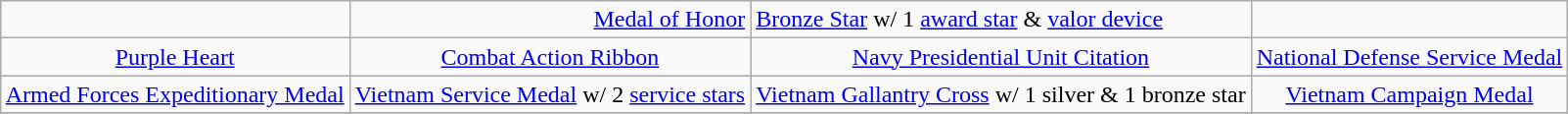<table class="wikitable" style="margin:1em auto; text-align:center;">
<tr>
<td></td>
<td align="right"><a href='#'>Medal of Honor</a></td>
<td align="left"><a href='#'>Bronze Star</a> w/ 1 <a href='#'>award star</a> & <a href='#'>valor device</a></td>
<td></td>
</tr>
<tr>
<td><a href='#'>Purple Heart</a></td>
<td><a href='#'>Combat Action Ribbon</a></td>
<td><a href='#'>Navy Presidential Unit Citation</a></td>
<td><a href='#'>National Defense Service Medal</a></td>
</tr>
<tr>
<td><a href='#'>Armed Forces Expeditionary Medal</a></td>
<td><a href='#'>Vietnam Service Medal</a> w/ 2 <a href='#'>service stars</a></td>
<td><a href='#'>Vietnam Gallantry Cross</a> w/ 1 silver & 1 bronze star</td>
<td><a href='#'>Vietnam Campaign Medal</a></td>
</tr>
<tr>
</tr>
</table>
